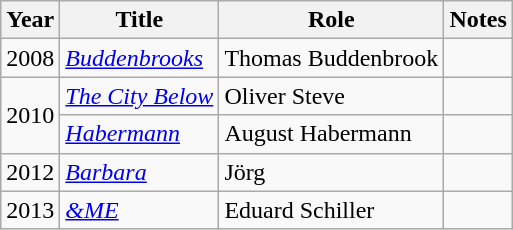<table class="wikitable sortable">
<tr>
<th>Year</th>
<th>Title</th>
<th>Role</th>
<th class="unsortable">Notes</th>
</tr>
<tr>
<td>2008</td>
<td><em><a href='#'>Buddenbrooks</a></em></td>
<td>Thomas Buddenbrook</td>
<td></td>
</tr>
<tr>
<td rowspan=2>2010</td>
<td><em><a href='#'>The City Below</a></em></td>
<td>Oliver Steve</td>
<td></td>
</tr>
<tr>
<td><em><a href='#'>Habermann</a></em></td>
<td>August Habermann</td>
<td></td>
</tr>
<tr>
<td>2012</td>
<td><em><a href='#'>Barbara</a></em></td>
<td>Jörg</td>
<td></td>
</tr>
<tr>
<td>2013</td>
<td><em><a href='#'>&ME</a></em></td>
<td>Eduard Schiller</td>
<td></td>
</tr>
</table>
